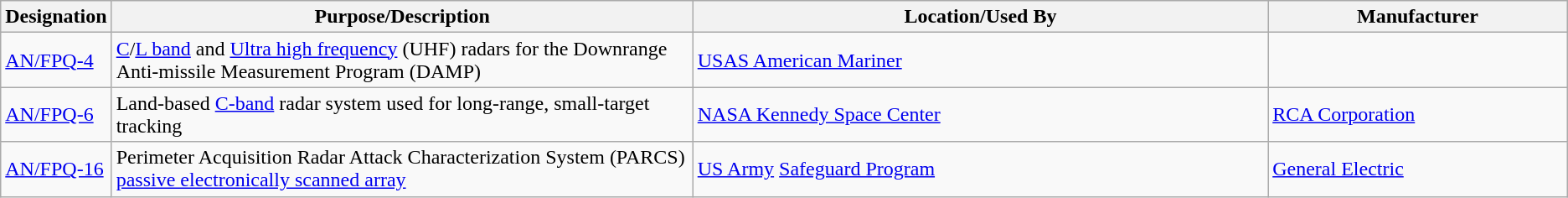<table class="wikitable sortable">
<tr>
<th scope="col">Designation</th>
<th scope="col" style="width: 500px;">Purpose/Description</th>
<th scope="col" style="width: 500px;">Location/Used By</th>
<th scope="col" style="width: 250px;">Manufacturer</th>
</tr>
<tr>
<td><a href='#'>AN/FPQ-4</a></td>
<td><a href='#'>C</a>/<a href='#'>L band</a> and <a href='#'>Ultra high frequency</a> (UHF) radars for the Downrange Anti-missile Measurement Program (DAMP)</td>
<td><a href='#'>USAS American Mariner</a></td>
<td></td>
</tr>
<tr>
<td><a href='#'>AN/FPQ-6</a></td>
<td>Land-based <a href='#'>C-band</a> radar system used for long-range, small-target tracking</td>
<td><a href='#'>NASA Kennedy Space Center</a></td>
<td><a href='#'>RCA Corporation</a></td>
</tr>
<tr>
<td><a href='#'>AN/FPQ-16</a></td>
<td>Perimeter Acquisition Radar Attack Characterization System (PARCS) <a href='#'>passive electronically scanned array</a></td>
<td><a href='#'>US Army</a> <a href='#'>Safeguard Program</a></td>
<td><a href='#'>General Electric</a></td>
</tr>
</table>
